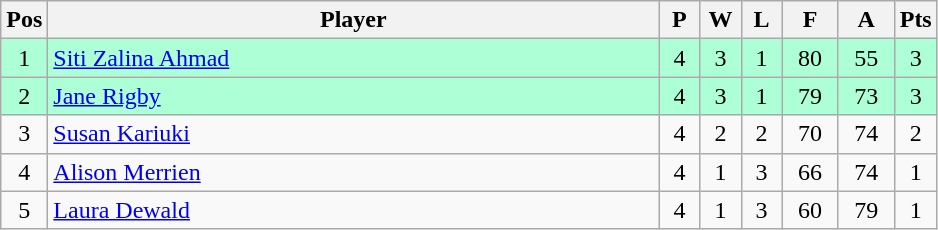<table class="wikitable" style="font-size: 100%">
<tr>
<th width=20>Pos</th>
<th width=400>Player</th>
<th width=20>P</th>
<th width=20>W</th>
<th width=20>L</th>
<th width=30>F</th>
<th width=30>A</th>
<th width=20>Pts</th>
</tr>
<tr align=center style="background: #ADFFD6;">
<td>1</td>
<td align="left"> <a href='#'>Siti Zalina Ahmad</a></td>
<td>4</td>
<td>3</td>
<td>1</td>
<td>80</td>
<td>55</td>
<td>3</td>
</tr>
<tr align=center style="background: #ADFFD6;">
<td>2</td>
<td align="left"> <a href='#'>Jane Rigby</a></td>
<td>4</td>
<td>3</td>
<td>1</td>
<td>79</td>
<td>73</td>
<td>3</td>
</tr>
<tr align=center>
<td>3</td>
<td align="left"> <a href='#'>Susan Kariuki</a></td>
<td>4</td>
<td>2</td>
<td>2</td>
<td>70</td>
<td>74</td>
<td>2</td>
</tr>
<tr align=center>
<td>4</td>
<td align="left"> <a href='#'>Alison Merrien</a></td>
<td>4</td>
<td>1</td>
<td>3</td>
<td>66</td>
<td>74</td>
<td>1</td>
</tr>
<tr align=center>
<td>5</td>
<td align="left"> <a href='#'>Laura Dewald</a></td>
<td>4</td>
<td>1</td>
<td>3</td>
<td>60</td>
<td>79</td>
<td>1</td>
</tr>
</table>
